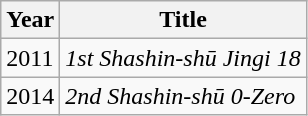<table class="wikitable">
<tr>
<th>Year</th>
<th>Title</th>
</tr>
<tr>
<td>2011</td>
<td><em>1st Shashin-shū Jingi 18</em></td>
</tr>
<tr>
<td>2014</td>
<td><em>2nd Shashin-shū 0-Zero</em></td>
</tr>
</table>
